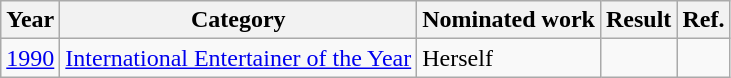<table class="wikitable">
<tr>
<th>Year</th>
<th>Category</th>
<th>Nominated work</th>
<th>Result</th>
<th>Ref.</th>
</tr>
<tr>
<td><a href='#'>1990</a></td>
<td><a href='#'>International Entertainer of the Year</a></td>
<td>Herself</td>
<td></td>
<td align="center"></td>
</tr>
</table>
